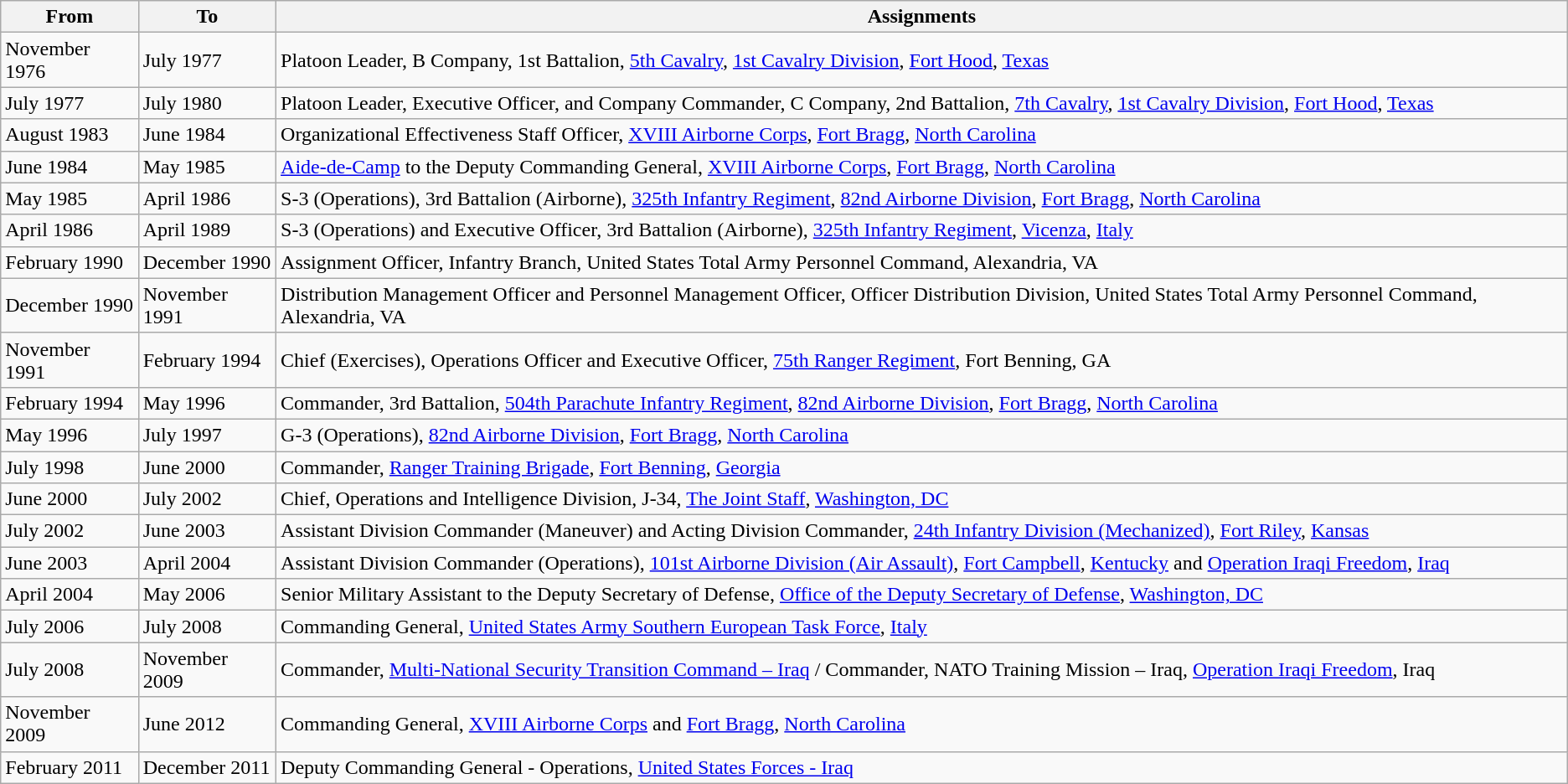<table class="wikitable" border="1">
<tr>
<th>From</th>
<th>To</th>
<th>Assignments</th>
</tr>
<tr>
<td>November 1976</td>
<td>July  1977</td>
<td>Platoon Leader, B Company, 1st Battalion, <a href='#'>5th Cavalry</a>, <a href='#'>1st Cavalry Division</a>, <a href='#'>Fort Hood</a>, <a href='#'>Texas</a></td>
</tr>
<tr>
<td>July  1977</td>
<td>July  1980</td>
<td>Platoon Leader, Executive Officer, and Company Commander, C Company, 2nd Battalion, <a href='#'>7th Cavalry</a>, <a href='#'>1st Cavalry Division</a>, <a href='#'>Fort Hood</a>, <a href='#'>Texas</a></td>
</tr>
<tr>
<td>August 1983</td>
<td>June 1984</td>
<td>Organizational Effectiveness Staff Officer, <a href='#'>XVIII Airborne Corps</a>, <a href='#'>Fort Bragg</a>, <a href='#'>North Carolina</a></td>
</tr>
<tr>
<td>June 1984</td>
<td>May 1985</td>
<td><a href='#'>Aide-de-Camp</a> to the Deputy Commanding General, <a href='#'>XVIII Airborne Corps</a>, <a href='#'>Fort Bragg</a>, <a href='#'>North Carolina</a></td>
</tr>
<tr>
<td>May 1985</td>
<td>April 1986</td>
<td>S-3 (Operations), 3rd Battalion (Airborne), <a href='#'>325th Infantry Regiment</a>, <a href='#'>82nd Airborne Division</a>, <a href='#'>Fort Bragg</a>, <a href='#'>North Carolina</a></td>
</tr>
<tr>
<td>April 1986</td>
<td>April 1989</td>
<td>S-3 (Operations) and Executive Officer, 3rd Battalion (Airborne), <a href='#'>325th Infantry Regiment</a>, <a href='#'>Vicenza</a>, <a href='#'>Italy</a></td>
</tr>
<tr>
<td>February 1990</td>
<td>December 1990</td>
<td>Assignment Officer, Infantry Branch, United States Total Army Personnel Command, Alexandria, VA</td>
</tr>
<tr>
<td>December 1990</td>
<td>November 1991</td>
<td>Distribution Management Officer and Personnel Management Officer, Officer Distribution Division, United States Total Army Personnel Command, Alexandria, VA</td>
</tr>
<tr>
<td>November 1991</td>
<td>February 1994</td>
<td>Chief (Exercises), Operations Officer and Executive Officer, <a href='#'>75th Ranger Regiment</a>, Fort Benning, GA</td>
</tr>
<tr>
<td>February 1994</td>
<td>May 1996</td>
<td>Commander, 3rd Battalion, <a href='#'>504th Parachute Infantry Regiment</a>, <a href='#'>82nd Airborne Division</a>, <a href='#'>Fort Bragg</a>, <a href='#'>North Carolina</a></td>
</tr>
<tr>
<td>May 1996</td>
<td>July  1997</td>
<td>G-3 (Operations), <a href='#'>82nd Airborne Division</a>, <a href='#'>Fort Bragg</a>, <a href='#'>North Carolina</a></td>
</tr>
<tr>
<td>July  1998</td>
<td>June 2000</td>
<td>Commander, <a href='#'>Ranger Training Brigade</a>, <a href='#'>Fort Benning</a>, <a href='#'>Georgia</a></td>
</tr>
<tr>
<td>June 2000</td>
<td>July  2002</td>
<td>Chief, Operations and Intelligence Division, J-34, <a href='#'>The Joint Staff</a>, <a href='#'>Washington, DC</a></td>
</tr>
<tr>
<td>July  2002</td>
<td>June 2003</td>
<td>Assistant Division Commander (Maneuver) and Acting Division Commander, <a href='#'>24th Infantry Division (Mechanized)</a>, <a href='#'>Fort Riley</a>, <a href='#'>Kansas</a></td>
</tr>
<tr>
<td>June 2003</td>
<td>April 2004</td>
<td>Assistant Division Commander (Operations), <a href='#'>101st Airborne Division (Air Assault)</a>, <a href='#'>Fort Campbell</a>, <a href='#'>Kentucky</a> and <a href='#'>Operation Iraqi Freedom</a>, <a href='#'>Iraq</a></td>
</tr>
<tr>
<td>April 2004</td>
<td>May 2006</td>
<td>Senior Military Assistant to the Deputy Secretary of Defense, <a href='#'>Office of the Deputy Secretary of Defense</a>, <a href='#'>Washington, DC</a></td>
</tr>
<tr>
<td>July  2006</td>
<td>July  2008</td>
<td>Commanding General, <a href='#'>United States Army Southern European Task Force</a>, <a href='#'>Italy</a></td>
</tr>
<tr>
<td>July  2008</td>
<td>November 2009</td>
<td>Commander, <a href='#'>Multi-National Security Transition Command – Iraq</a> / Commander, NATO Training Mission – Iraq, <a href='#'>Operation Iraqi Freedom</a>, Iraq</td>
</tr>
<tr>
<td>November 2009</td>
<td>June 2012</td>
<td>Commanding General, <a href='#'>XVIII Airborne Corps</a> and <a href='#'>Fort Bragg</a>, <a href='#'>North Carolina</a></td>
</tr>
<tr>
<td>February 2011</td>
<td>December 2011</td>
<td>Deputy Commanding General - Operations, <a href='#'>United States Forces - Iraq</a></td>
</tr>
</table>
